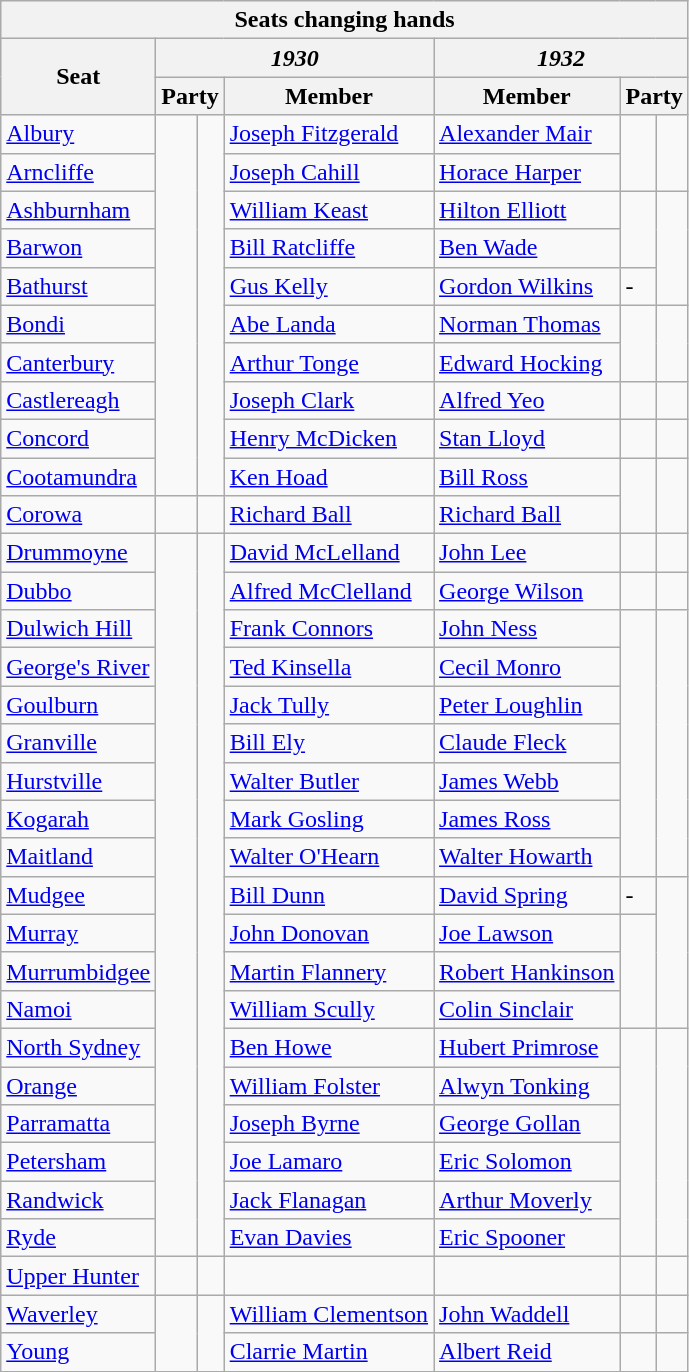<table class="wikitable sortable">
<tr>
<th colspan="8">Seats changing hands</th>
</tr>
<tr>
<th rowspan="2">Seat</th>
<th colspan="3"><em>1930</em></th>
<th colspan="3"><em>1932</em></th>
</tr>
<tr>
<th colspan="2">Party</th>
<th>Member</th>
<th>Member</th>
<th colspan="2">Party</th>
</tr>
<tr>
<td><a href='#'>Albury</a></td>
<td rowspan="10" > </td>
<td rowspan="10"></td>
<td><a href='#'>Joseph Fitzgerald</a></td>
<td><a href='#'>Alexander Mair</a></td>
<td rowspan="2"></td>
<td rowspan="2" > </td>
</tr>
<tr>
<td><a href='#'>Arncliffe</a></td>
<td><a href='#'>Joseph Cahill</a></td>
<td><a href='#'>Horace Harper</a></td>
</tr>
<tr>
<td><a href='#'>Ashburnham</a></td>
<td><a href='#'>William Keast</a></td>
<td><a href='#'>Hilton Elliott</a></td>
<td rowspan="2"></td>
<td rowspan="3" > </td>
</tr>
<tr>
<td><a href='#'>Barwon</a></td>
<td><a href='#'>Bill Ratcliffe</a></td>
<td><a href='#'>Ben Wade</a></td>
</tr>
<tr>
<td><a href='#'>Bathurst</a></td>
<td><a href='#'>Gus Kelly</a></td>
<td><a href='#'>Gordon Wilkins</a></td>
<td>-</td>
</tr>
<tr>
<td><a href='#'>Bondi</a></td>
<td><a href='#'>Abe Landa</a></td>
<td><a href='#'>Norman Thomas</a></td>
<td rowspan="2"></td>
<td rowspan="2" > </td>
</tr>
<tr>
<td><a href='#'>Canterbury</a></td>
<td><a href='#'>Arthur Tonge</a></td>
<td><a href='#'>Edward Hocking</a></td>
</tr>
<tr>
<td><a href='#'>Castlereagh</a></td>
<td><a href='#'>Joseph Clark</a></td>
<td><a href='#'>Alfred Yeo</a></td>
<td></td>
<td> </td>
</tr>
<tr>
<td><a href='#'>Concord</a></td>
<td><a href='#'>Henry McDicken</a></td>
<td><a href='#'>Stan Lloyd</a></td>
<td></td>
<td> </td>
</tr>
<tr>
<td><a href='#'>Cootamundra</a></td>
<td><a href='#'>Ken Hoad</a></td>
<td><a href='#'>Bill Ross</a></td>
<td rowspan="2"></td>
<td rowspan="2" > </td>
</tr>
<tr>
<td><a href='#'>Corowa</a></td>
<td> </td>
<td></td>
<td><a href='#'>Richard Ball</a></td>
<td><a href='#'>Richard Ball</a></td>
</tr>
<tr>
<td><a href='#'>Drummoyne</a></td>
<td rowspan="19" > </td>
<td rowspan="19"></td>
<td><a href='#'>David McLelland</a></td>
<td><a href='#'>John Lee</a></td>
<td></td>
<td> </td>
</tr>
<tr>
<td><a href='#'>Dubbo</a></td>
<td><a href='#'>Alfred McClelland</a></td>
<td><a href='#'>George Wilson</a></td>
<td></td>
<td> </td>
</tr>
<tr>
<td><a href='#'>Dulwich Hill</a></td>
<td><a href='#'>Frank Connors</a></td>
<td><a href='#'>John Ness</a></td>
<td rowspan="7"></td>
<td rowspan="7" > </td>
</tr>
<tr>
<td><a href='#'>George's River</a></td>
<td><a href='#'>Ted Kinsella</a></td>
<td><a href='#'>Cecil Monro</a></td>
</tr>
<tr>
<td><a href='#'>Goulburn</a></td>
<td><a href='#'>Jack Tully</a></td>
<td><a href='#'>Peter Loughlin</a></td>
</tr>
<tr>
<td><a href='#'>Granville</a></td>
<td><a href='#'>Bill Ely</a></td>
<td><a href='#'>Claude Fleck</a></td>
</tr>
<tr>
<td><a href='#'>Hurstville</a></td>
<td><a href='#'>Walter Butler</a></td>
<td><a href='#'>James Webb</a></td>
</tr>
<tr>
<td><a href='#'>Kogarah</a></td>
<td><a href='#'>Mark Gosling</a></td>
<td><a href='#'>James Ross</a></td>
</tr>
<tr>
<td><a href='#'>Maitland</a></td>
<td><a href='#'>Walter O'Hearn</a></td>
<td><a href='#'>Walter Howarth</a></td>
</tr>
<tr>
<td><a href='#'>Mudgee</a></td>
<td><a href='#'>Bill Dunn</a></td>
<td><a href='#'>David Spring</a></td>
<td>-</td>
<td rowspan="4" > </td>
</tr>
<tr>
<td><a href='#'>Murray</a></td>
<td><a href='#'>John Donovan</a></td>
<td><a href='#'>Joe Lawson</a></td>
<td rowspan="3"></td>
</tr>
<tr>
<td><a href='#'>Murrumbidgee</a></td>
<td><a href='#'>Martin Flannery</a></td>
<td><a href='#'>Robert Hankinson</a></td>
</tr>
<tr>
<td><a href='#'>Namoi</a></td>
<td><a href='#'>William Scully</a></td>
<td><a href='#'>Colin Sinclair</a></td>
</tr>
<tr>
<td><a href='#'>North Sydney</a></td>
<td><a href='#'>Ben Howe</a></td>
<td><a href='#'>Hubert Primrose</a></td>
<td rowspan="6"></td>
<td rowspan="6" > </td>
</tr>
<tr>
<td><a href='#'>Orange</a></td>
<td><a href='#'>William Folster</a></td>
<td><a href='#'>Alwyn Tonking</a></td>
</tr>
<tr>
<td><a href='#'>Parramatta</a></td>
<td><a href='#'>Joseph Byrne</a></td>
<td><a href='#'>George Gollan</a></td>
</tr>
<tr>
<td><a href='#'>Petersham</a></td>
<td><a href='#'>Joe Lamaro</a></td>
<td><a href='#'>Eric Solomon</a></td>
</tr>
<tr>
<td><a href='#'>Randwick</a></td>
<td><a href='#'>Jack Flanagan</a></td>
<td><a href='#'>Arthur Moverly</a></td>
</tr>
<tr>
<td><a href='#'>Ryde</a></td>
<td><a href='#'>Evan Davies</a></td>
<td><a href='#'>Eric Spooner</a></td>
</tr>
<tr>
<td><a href='#'>Upper Hunter</a></td>
<td> </td>
<td></td>
<td></td>
<td></td>
<td></td>
<td> </td>
</tr>
<tr>
<td><a href='#'>Waverley</a></td>
<td rowspan="2" > </td>
<td rowspan="2"></td>
<td><a href='#'>William Clementson</a></td>
<td><a href='#'>John Waddell</a></td>
<td></td>
<td> </td>
</tr>
<tr>
<td><a href='#'>Young</a></td>
<td><a href='#'>Clarrie Martin</a></td>
<td><a href='#'>Albert Reid</a></td>
<td></td>
<td> </td>
</tr>
</table>
